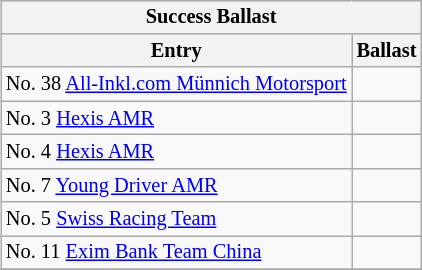<table class="wikitable" style="font-size: 85%; float:right; margin-left:1em; margin-right:0">
<tr>
<th colspan=2>Success Ballast</th>
</tr>
<tr>
<th>Entry</th>
<th>Ballast</th>
</tr>
<tr>
<td>No. 38 <a href='#'>All-Inkl.com Münnich Motorsport</a></td>
<td></td>
</tr>
<tr>
<td>No. 3 <a href='#'>Hexis AMR</a></td>
<td></td>
</tr>
<tr>
<td>No. 4 <a href='#'>Hexis AMR</a></td>
<td></td>
</tr>
<tr>
<td>No. 7 <a href='#'>Young Driver AMR</a></td>
<td></td>
</tr>
<tr>
<td>No. 5 <a href='#'>Swiss Racing Team</a></td>
<td></td>
</tr>
<tr>
<td>No. 11 <a href='#'>Exim Bank Team China</a></td>
<td></td>
</tr>
<tr>
</tr>
</table>
